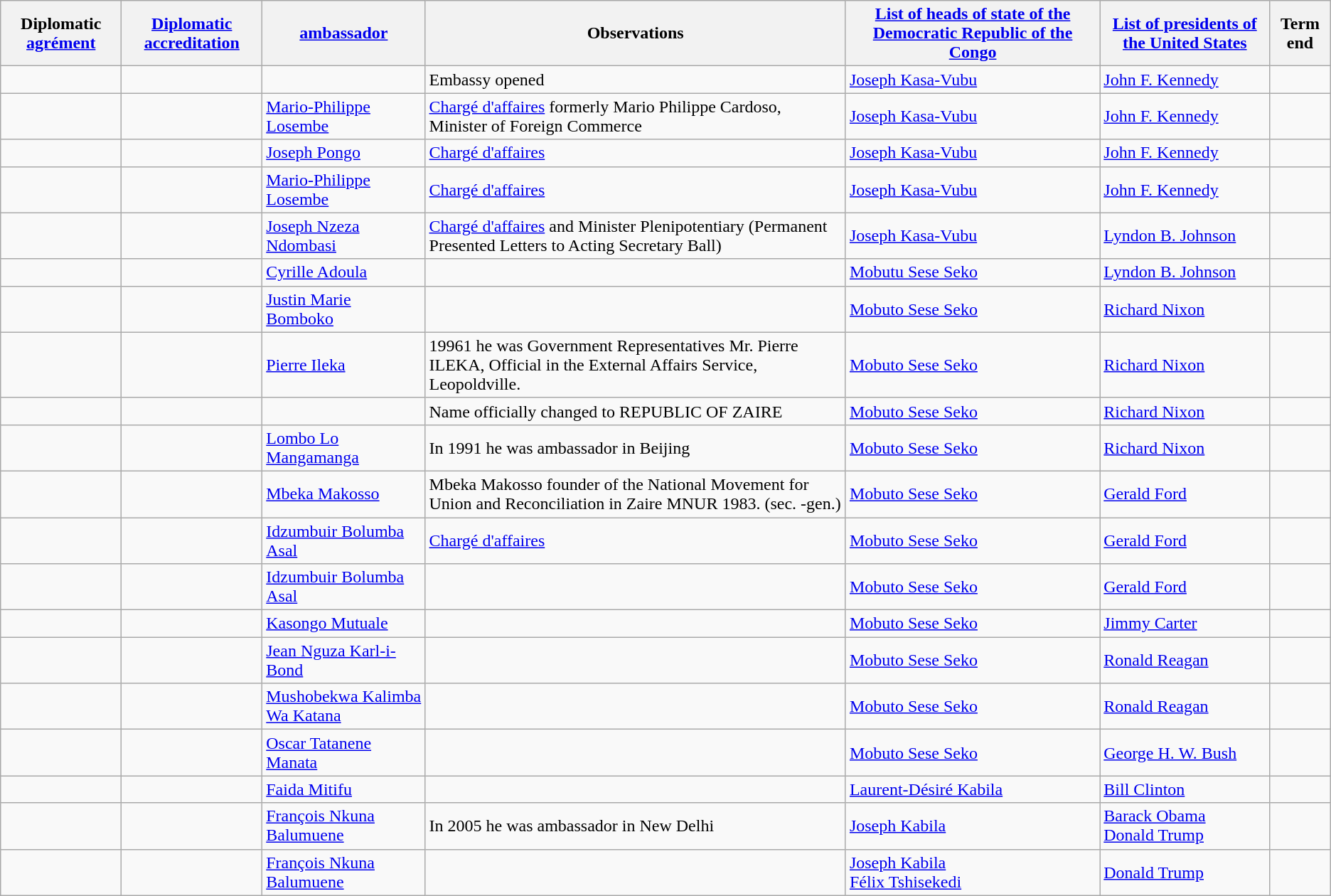<table class="wikitable sortable">
<tr>
<th>Diplomatic <a href='#'>agrément</a></th>
<th><a href='#'>Diplomatic accreditation</a></th>
<th><a href='#'>ambassador</a></th>
<th>Observations</th>
<th><a href='#'>List of heads of state of the Democratic Republic of the Congo</a></th>
<th><a href='#'>List of presidents of the United States</a></th>
<th>Term end</th>
</tr>
<tr>
<td></td>
<td></td>
<td></td>
<td>Embassy opened</td>
<td><a href='#'>Joseph Kasa-Vubu</a></td>
<td><a href='#'>John F. Kennedy</a></td>
<td></td>
</tr>
<tr>
<td></td>
<td></td>
<td><a href='#'>Mario-Philippe Losembe</a></td>
<td><a href='#'>Chargé d'affaires</a> formerly Mario Philippe Cardoso, Minister of Foreign Commerce</td>
<td><a href='#'>Joseph Kasa-Vubu</a></td>
<td><a href='#'>John F. Kennedy</a></td>
<td></td>
</tr>
<tr>
<td></td>
<td></td>
<td><a href='#'>Joseph Pongo</a></td>
<td><a href='#'>Chargé d'affaires</a></td>
<td><a href='#'>Joseph Kasa-Vubu</a></td>
<td><a href='#'>John F. Kennedy</a></td>
<td></td>
</tr>
<tr>
<td></td>
<td></td>
<td><a href='#'>Mario-Philippe Losembe</a></td>
<td><a href='#'>Chargé d'affaires</a></td>
<td><a href='#'>Joseph Kasa-Vubu</a></td>
<td><a href='#'>John F. Kennedy</a></td>
<td></td>
</tr>
<tr>
<td></td>
<td></td>
<td><a href='#'>Joseph Nzeza Ndombasi</a></td>
<td><a href='#'>Chargé d'affaires</a> and Minister Plenipotentiary (Permanent Presented Letters to Acting Secretary Ball)</td>
<td><a href='#'>Joseph Kasa-Vubu</a></td>
<td><a href='#'>Lyndon B. Johnson</a></td>
<td></td>
</tr>
<tr>
<td></td>
<td></td>
<td><a href='#'>Cyrille Adoula</a></td>
<td></td>
<td><a href='#'>Mobutu Sese Seko</a></td>
<td><a href='#'>Lyndon B. Johnson</a></td>
<td></td>
</tr>
<tr>
<td></td>
<td></td>
<td><a href='#'>Justin Marie Bomboko</a></td>
<td></td>
<td><a href='#'>Mobuto Sese Seko</a></td>
<td><a href='#'>Richard Nixon</a></td>
<td></td>
</tr>
<tr>
<td></td>
<td></td>
<td><a href='#'>Pierre Ileka</a></td>
<td>19961 he was Government Representatives Mr. Pierre ILEKA, Official in the External Affairs Service, Leopoldville.</td>
<td><a href='#'>Mobuto Sese Seko</a></td>
<td><a href='#'>Richard Nixon</a></td>
<td></td>
</tr>
<tr>
<td></td>
<td></td>
<td></td>
<td>Name officially changed to REPUBLIC OF ZAIRE</td>
<td><a href='#'>Mobuto Sese Seko</a></td>
<td><a href='#'>Richard Nixon</a></td>
<td></td>
</tr>
<tr>
<td></td>
<td></td>
<td><a href='#'>Lombo Lo Mangamanga</a></td>
<td>In 1991 he was ambassador in Beijing</td>
<td><a href='#'>Mobuto Sese Seko</a></td>
<td><a href='#'>Richard Nixon</a></td>
<td></td>
</tr>
<tr>
<td></td>
<td></td>
<td><a href='#'>Mbeka Makosso</a></td>
<td>Mbeka Makosso founder of the National Movement for Union and Reconciliation in Zaire MNUR 1983. (sec. -gen.)</td>
<td><a href='#'>Mobuto Sese Seko</a></td>
<td><a href='#'>Gerald Ford</a></td>
<td></td>
</tr>
<tr>
<td></td>
<td></td>
<td><a href='#'>Idzumbuir Bolumba Asal</a></td>
<td><a href='#'>Chargé d'affaires</a></td>
<td><a href='#'>Mobuto Sese Seko</a></td>
<td><a href='#'>Gerald Ford</a></td>
<td></td>
</tr>
<tr>
<td></td>
<td></td>
<td><a href='#'>Idzumbuir Bolumba Asal</a></td>
<td></td>
<td><a href='#'>Mobuto Sese Seko</a></td>
<td><a href='#'>Gerald Ford</a></td>
<td></td>
</tr>
<tr>
<td></td>
<td></td>
<td><a href='#'>Kasongo Mutuale</a></td>
<td></td>
<td><a href='#'>Mobuto Sese Seko</a></td>
<td><a href='#'>Jimmy Carter</a></td>
<td></td>
</tr>
<tr>
<td></td>
<td></td>
<td><a href='#'>Jean Nguza Karl-i-Bond</a></td>
<td></td>
<td><a href='#'>Mobuto Sese Seko</a></td>
<td><a href='#'>Ronald Reagan</a></td>
<td></td>
</tr>
<tr>
<td></td>
<td></td>
<td><a href='#'>Mushobekwa Kalimba Wa Katana</a></td>
<td></td>
<td><a href='#'>Mobuto Sese Seko</a></td>
<td><a href='#'>Ronald Reagan</a></td>
<td></td>
</tr>
<tr>
<td></td>
<td></td>
<td><a href='#'>Oscar Tatanene Manata</a></td>
<td></td>
<td><a href='#'>Mobuto Sese Seko</a></td>
<td><a href='#'>George H. W. Bush</a></td>
<td></td>
</tr>
<tr>
<td></td>
<td></td>
<td><a href='#'>Faida Mitifu</a></td>
<td></td>
<td><a href='#'>Laurent-Désiré Kabila</a></td>
<td><a href='#'>Bill Clinton</a></td>
<td></td>
</tr>
<tr>
<td></td>
<td></td>
<td><a href='#'>François Nkuna Balumuene</a></td>
<td>In 2005 he was ambassador in New Delhi</td>
<td><a href='#'>Joseph Kabila</a></td>
<td><a href='#'>Barack Obama</a><br><a href='#'>Donald Trump</a></td>
<td></td>
</tr>
<tr>
<td></td>
<td></td>
<td><a href='#'>François Nkuna Balumuene</a></td>
<td></td>
<td><a href='#'>Joseph Kabila</a><br><a href='#'>Félix Tshisekedi</a></td>
<td><a href='#'>Donald Trump</a></td>
<td></td>
</tr>
</table>
